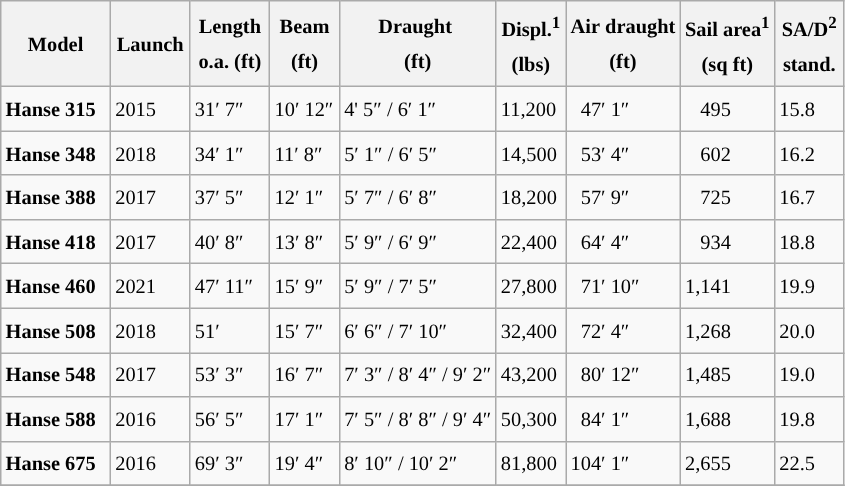<table class="wikitable" style="text-align:center;font-size:85%;line-height:170%;">
<tr>
<td style="width: 50pt;background: #f2f2f2"><strong>Model</strong></td>
<td style="width: 35pt;background: #f2f2f2"><strong>Launch</strong></td>
<td style="width: 35pt;background: #f2f2f2"><strong>Length<br>o.a. (ft)</strong></td>
<td style="width: 30pt;background: #f2f2f2"><strong>Beam (ft)</strong></td>
<td style="width: 70pt;background: #f2f2f2"><strong>Draught <br>(ft)</strong></td>
<td style="width: 30pt;background: #f2f2f2"><strong>Displ.<sup>1</sup><br>(lbs)</strong></td>
<td style="width: 40pt;background: #f2f2f2"><strong>Air draught (ft)</strong></td>
<td style="width: 30pt;background: #f2f2f2"><strong>Sail area<sup>1</sup><br>(sq ft)</strong></td>
<td style="width: 30pt;background: #f2f2f2"><strong>SA/D<sup>2</sup><br>stand.</strong></td>
</tr>
<tr>
<td style="text-align:left"><strong>Hanse 315</strong></td>
<td style="text-align:left">2015</td>
<td style="text-align:left">31′ 7″</td>
<td style="text-align:left">10′ 12″</td>
<td style="text-align:left">4' 5″ / 6′ 1″</td>
<td style="text-align:left">11,200</td>
<td style="text-align:left">  47′ 1″</td>
<td style="text-align:left">   495</td>
<td style="text-align:left">15.8</td>
</tr>
<tr>
<td style="text-align:left"><strong>Hanse 348</strong></td>
<td style="text-align:left">2018</td>
<td style="text-align:left">34′ 1″</td>
<td style="text-align:left">11′ 8″</td>
<td style="text-align:left">5′ 1″ / 6′ 5″</td>
<td style="text-align:left">14,500</td>
<td style="text-align:left">  53′ 4″</td>
<td style="text-align:left">   602</td>
<td style="text-align:left">16.2</td>
</tr>
<tr>
<td style="text-align:left"><strong>Hanse 388</strong></td>
<td style="text-align:left">2017</td>
<td style="text-align:left">37′ 5″</td>
<td style="text-align:left">12′ 1″</td>
<td style="text-align:left">5′ 7″ / 6′ 8″</td>
<td style="text-align:left">18,200</td>
<td style="text-align:left">  57′ 9″</td>
<td style="text-align:left">   725</td>
<td style="text-align:left">16.7</td>
</tr>
<tr>
<td style="text-align:left"><strong>Hanse 418</strong></td>
<td style="text-align:left">2017</td>
<td style="text-align:left">40′ 8″</td>
<td style="text-align:left">13′ 8″</td>
<td style="text-align:left">5′ 9″ / 6′ 9″</td>
<td style="text-align:left">22,400</td>
<td style="text-align:left">  64′ 4″</td>
<td style="text-align:left">   934</td>
<td style="text-align:left">18.8</td>
</tr>
<tr>
<td style="text-align:left"><strong>Hanse 460</strong></td>
<td style="text-align:left">2021</td>
<td style="text-align:left">47′ 11″</td>
<td style="text-align:left">15′ 9″</td>
<td style="text-align:left">5′ 9″ / 7′ 5″</td>
<td style="text-align:left">27,800</td>
<td style="text-align:left">  71′ 10″</td>
<td style="text-align:left">1,141</td>
<td style="text-align:left">19.9</td>
</tr>
<tr>
<td style="text-align:left"><strong>Hanse 508</strong></td>
<td style="text-align:left">2018</td>
<td style="text-align:left">51′</td>
<td style="text-align:left">15′ 7″</td>
<td style="text-align:left">6′ 6″ / 7′ 10″</td>
<td style="text-align:left">32,400</td>
<td style="text-align:left">  72′ 4″</td>
<td style="text-align:left">1,268</td>
<td style="text-align:left">20.0</td>
</tr>
<tr>
<td style="text-align:left"><strong>Hanse 548</strong></td>
<td style="text-align:left">2017</td>
<td style="text-align:left">53′ 3″</td>
<td style="text-align:left">16′ 7″</td>
<td style="text-align:left">7′ 3″ / 8′ 4″ / 9′ 2″</td>
<td style="text-align:left">43,200</td>
<td style="text-align:left">  80′ 12″</td>
<td style="text-align:left">1,485</td>
<td style="text-align:left">19.0</td>
</tr>
<tr>
<td style="text-align:left"><strong>Hanse 588</strong></td>
<td style="text-align:left">2016</td>
<td style="text-align:left">56′ 5″</td>
<td style="text-align:left">17′ 1″</td>
<td style="text-align:left">7′ 5″ / 8′ 8″ / 9′ 4″</td>
<td style="text-align:left">50,300</td>
<td style="text-align:left">  84′ 1″</td>
<td style="text-align:left">1,688</td>
<td style="text-align:left">19.8</td>
</tr>
<tr>
<td style="text-align:left"><strong>Hanse 675</strong></td>
<td style="text-align:left">2016</td>
<td style="text-align:left">69′ 3″</td>
<td style="text-align:left">19′ 4″</td>
<td style="text-align:left">8′ 10″ / 10′ 2″</td>
<td style="text-align:left">81,800</td>
<td style="text-align:left">104′ 1″</td>
<td style="text-align:left">2,655</td>
<td style="text-align:left">22.5</td>
</tr>
<tr>
</tr>
</table>
